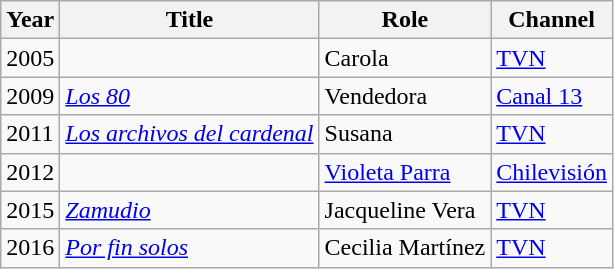<table class="wikitable">
<tr>
<th>Year</th>
<th>Title</th>
<th>Role</th>
<th>Channel</th>
</tr>
<tr>
<td>2005</td>
<td><em></em></td>
<td>Carola</td>
<td><a href='#'>TVN</a></td>
</tr>
<tr>
<td>2009</td>
<td><em><a href='#'>Los 80</a></em></td>
<td>Vendedora</td>
<td><a href='#'>Canal 13</a></td>
</tr>
<tr>
<td>2011</td>
<td><em><a href='#'>Los archivos del cardenal</a></em></td>
<td>Susana</td>
<td><a href='#'>TVN</a></td>
</tr>
<tr>
<td>2012</td>
<td><em></em></td>
<td><a href='#'>Violeta Parra</a></td>
<td><a href='#'>Chilevisión</a></td>
</tr>
<tr>
<td>2015</td>
<td><em><a href='#'>Zamudio</a></em></td>
<td>Jacqueline Vera</td>
<td><a href='#'>TVN</a></td>
</tr>
<tr>
<td>2016</td>
<td><em><a href='#'>Por fin solos</a></em></td>
<td>Cecilia Martínez</td>
<td><a href='#'>TVN</a></td>
</tr>
</table>
